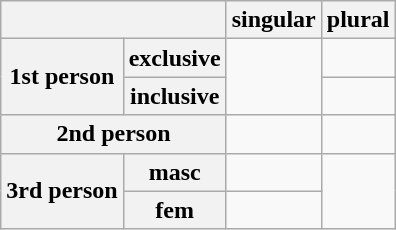<table class="wikitable" style="text-align:center;">
<tr>
<th colspan="2"></th>
<th>singular</th>
<th>plural</th>
</tr>
<tr>
<th rowspan="2">1st person</th>
<th>exclusive</th>
<td rowspan="2"></td>
<td></td>
</tr>
<tr>
<th>inclusive</th>
<td></td>
</tr>
<tr>
<th colspan="2">2nd person</th>
<td></td>
<td></td>
</tr>
<tr>
<th rowspan="2">3rd person</th>
<th>masc</th>
<td></td>
<td rowspan="2"></td>
</tr>
<tr>
<th>fem</th>
<td></td>
</tr>
</table>
